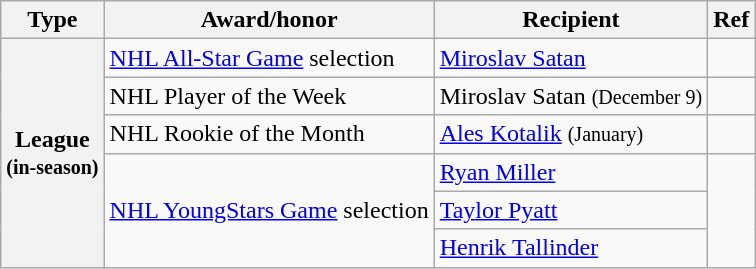<table class="wikitable">
<tr>
<th scope="col">Type</th>
<th scope="col">Award/honor</th>
<th scope="col">Recipient</th>
<th scope="col">Ref</th>
</tr>
<tr>
<th scope="row" rowspan="6">League<br><small>(in-season)</small></th>
<td><a href='#'>NHL All-Star Game</a> selection</td>
<td><a href='#'>Miroslav Satan</a></td>
<td></td>
</tr>
<tr>
<td>NHL Player of the Week</td>
<td>Miroslav Satan <small>(December 9)</small></td>
<td></td>
</tr>
<tr>
<td>NHL Rookie of the Month</td>
<td><a href='#'>Ales Kotalik</a> <small>(January)</small></td>
<td></td>
</tr>
<tr>
<td rowspan="3"><a href='#'>NHL YoungStars Game</a> selection</td>
<td><a href='#'>Ryan Miller</a></td>
<td rowspan="3"></td>
</tr>
<tr>
<td><a href='#'>Taylor Pyatt</a></td>
</tr>
<tr>
<td><a href='#'>Henrik Tallinder</a></td>
</tr>
</table>
